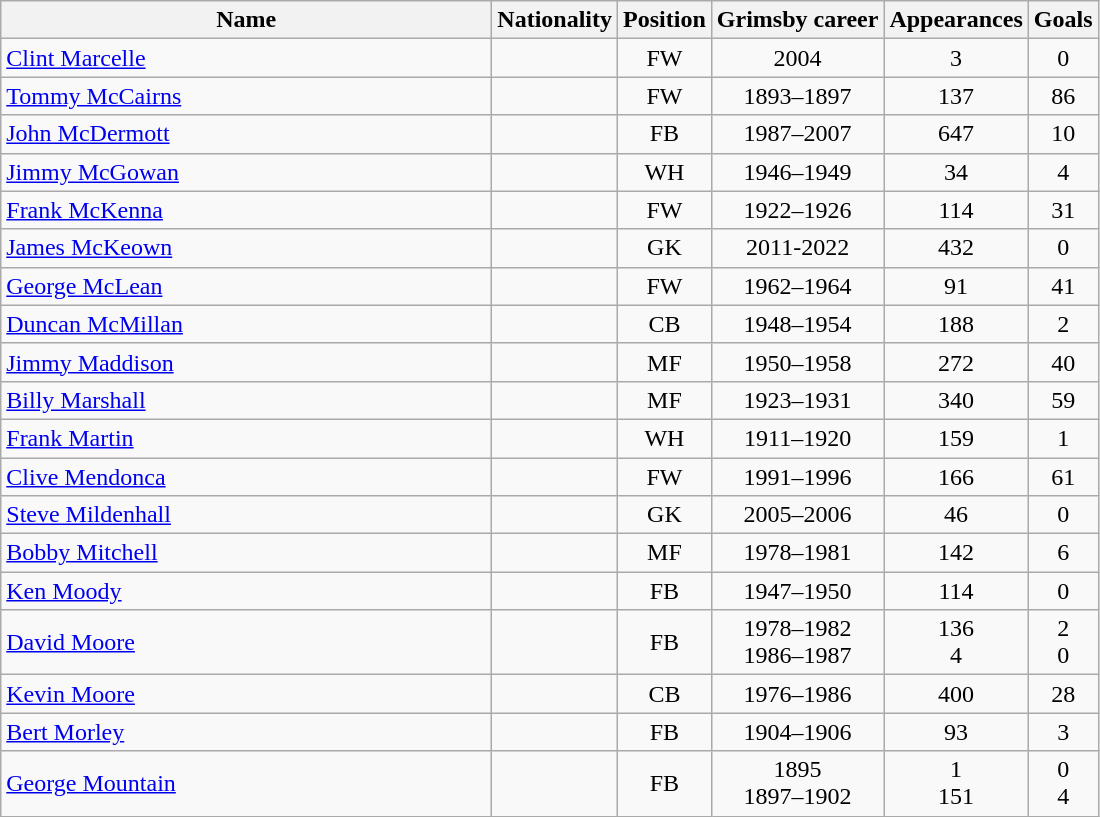<table class="wikitable" style="text-align: center;">
<tr>
<th style="width:20em">Name</th>
<th>Nationality</th>
<th>Position</th>
<th>Grimsby career</th>
<th>Appearances</th>
<th>Goals</th>
</tr>
<tr>
<td align="left"><a href='#'>Clint Marcelle</a></td>
<td></td>
<td>FW</td>
<td>2004</td>
<td>3</td>
<td>0</td>
</tr>
<tr>
<td align="left"><a href='#'>Tommy McCairns</a></td>
<td></td>
<td>FW</td>
<td>1893–1897</td>
<td>137</td>
<td>86</td>
</tr>
<tr>
<td align="left"><a href='#'>John McDermott</a></td>
<td></td>
<td>FB</td>
<td>1987–2007</td>
<td>647</td>
<td>10</td>
</tr>
<tr>
<td align="left"><a href='#'>Jimmy McGowan</a></td>
<td></td>
<td>WH</td>
<td>1946–1949</td>
<td>34</td>
<td>4</td>
</tr>
<tr>
<td align="left"><a href='#'>Frank McKenna</a></td>
<td></td>
<td>FW</td>
<td>1922–1926</td>
<td>114</td>
<td>31</td>
</tr>
<tr>
<td align="left"><a href='#'>James McKeown</a></td>
<td></td>
<td>GK</td>
<td>2011-2022</td>
<td>432</td>
<td>0</td>
</tr>
<tr>
<td align="left"><a href='#'>George McLean</a></td>
<td></td>
<td>FW</td>
<td>1962–1964</td>
<td>91</td>
<td>41</td>
</tr>
<tr>
<td align="left"><a href='#'>Duncan McMillan</a></td>
<td></td>
<td>CB</td>
<td>1948–1954</td>
<td>188</td>
<td>2</td>
</tr>
<tr>
<td align="left"><a href='#'>Jimmy Maddison</a></td>
<td></td>
<td>MF</td>
<td>1950–1958</td>
<td>272</td>
<td>40</td>
</tr>
<tr>
<td align="left"><a href='#'>Billy Marshall</a></td>
<td></td>
<td>MF</td>
<td>1923–1931</td>
<td>340</td>
<td>59</td>
</tr>
<tr>
<td align="left"><a href='#'>Frank Martin</a></td>
<td></td>
<td>WH</td>
<td>1911–1920</td>
<td>159</td>
<td>1</td>
</tr>
<tr>
<td align="left"><a href='#'>Clive Mendonca</a></td>
<td></td>
<td>FW</td>
<td>1991–1996</td>
<td>166</td>
<td>61</td>
</tr>
<tr>
<td align="left"><a href='#'>Steve Mildenhall</a></td>
<td></td>
<td>GK</td>
<td>2005–2006</td>
<td>46</td>
<td>0</td>
</tr>
<tr>
<td align="left"><a href='#'>Bobby Mitchell</a></td>
<td></td>
<td>MF</td>
<td>1978–1981</td>
<td>142</td>
<td>6</td>
</tr>
<tr>
<td align="left"><a href='#'>Ken Moody</a></td>
<td></td>
<td>FB</td>
<td>1947–1950</td>
<td>114</td>
<td>0</td>
</tr>
<tr>
<td align="left"><a href='#'>David Moore</a></td>
<td></td>
<td>FB</td>
<td>1978–1982<br>1986–1987</td>
<td>136<br>4</td>
<td>2<br>0</td>
</tr>
<tr>
<td align="left"><a href='#'>Kevin Moore</a></td>
<td></td>
<td>CB</td>
<td>1976–1986</td>
<td>400</td>
<td>28</td>
</tr>
<tr>
<td align="left"><a href='#'>Bert Morley</a></td>
<td></td>
<td>FB</td>
<td>1904–1906</td>
<td>93</td>
<td>3</td>
</tr>
<tr>
<td align="left"><a href='#'>George Mountain</a></td>
<td></td>
<td>FB</td>
<td>1895<br>1897–1902</td>
<td>1<br>151</td>
<td>0<br>4</td>
</tr>
</table>
